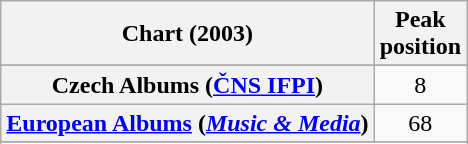<table class="wikitable sortable plainrowheaders" style="text-align:center">
<tr>
<th scope="col">Chart (2003)</th>
<th scope="col">Peak<br>position</th>
</tr>
<tr>
</tr>
<tr>
<th scope="row">Czech Albums (<a href='#'>ČNS IFPI</a>)</th>
<td>8</td>
</tr>
<tr>
<th scope="row"><a href='#'>European Albums</a> (<em><a href='#'>Music & Media</a></em>)</th>
<td>68</td>
</tr>
<tr>
</tr>
<tr>
</tr>
<tr>
</tr>
<tr>
</tr>
<tr>
</tr>
<tr>
</tr>
</table>
